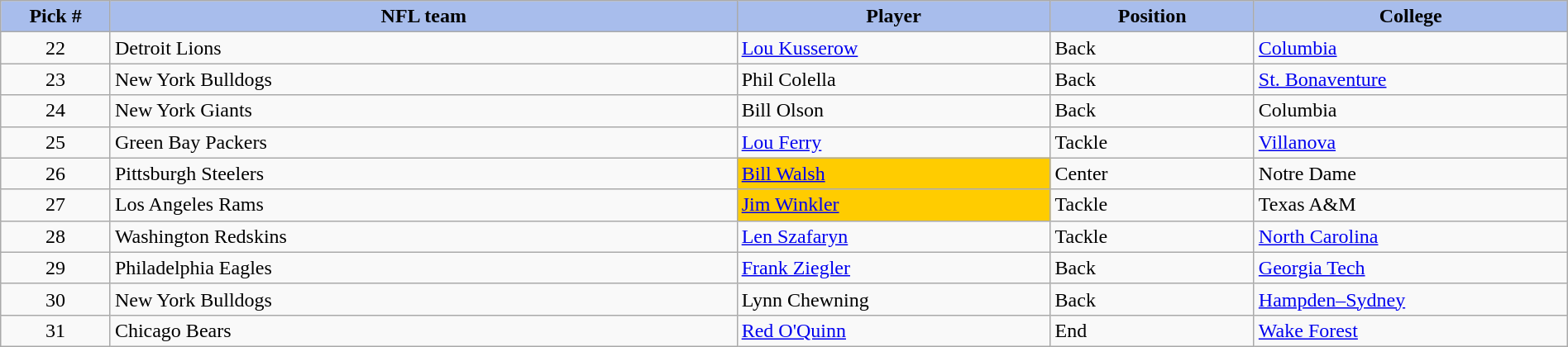<table class="wikitable sortable sortable" style="width: 100%">
<tr>
<th style="background:#A8BDEC;" width=7%>Pick #</th>
<th width=40% style="background:#A8BDEC;">NFL team</th>
<th width=20% style="background:#A8BDEC;">Player</th>
<th width=13% style="background:#A8BDEC;">Position</th>
<th style="background:#A8BDEC;">College</th>
</tr>
<tr>
<td align=center>22</td>
<td>Detroit Lions</td>
<td><a href='#'>Lou Kusserow</a></td>
<td>Back</td>
<td><a href='#'>Columbia</a></td>
</tr>
<tr>
<td align=center>23</td>
<td>New York Bulldogs</td>
<td>Phil Colella</td>
<td>Back</td>
<td><a href='#'>St. Bonaventure</a></td>
</tr>
<tr>
<td align=center>24</td>
<td>New York Giants</td>
<td>Bill Olson</td>
<td>Back</td>
<td>Columbia</td>
</tr>
<tr>
<td align=center>25</td>
<td>Green Bay Packers</td>
<td><a href='#'>Lou Ferry</a></td>
<td>Tackle</td>
<td><a href='#'>Villanova</a></td>
</tr>
<tr>
<td align=center>26</td>
<td>Pittsburgh Steelers</td>
<td bgcolor="#ffcc00"><a href='#'>Bill Walsh</a></td>
<td>Center</td>
<td>Notre Dame</td>
</tr>
<tr>
<td align=center>27</td>
<td>Los Angeles Rams</td>
<td bgcolor="#ffcc00"><a href='#'>Jim Winkler</a></td>
<td>Tackle</td>
<td>Texas A&M</td>
</tr>
<tr>
<td align=center>28</td>
<td>Washington Redskins</td>
<td><a href='#'>Len Szafaryn</a></td>
<td>Tackle</td>
<td><a href='#'>North Carolina</a></td>
</tr>
<tr>
<td align=center>29</td>
<td>Philadelphia Eagles</td>
<td><a href='#'>Frank Ziegler</a></td>
<td>Back</td>
<td><a href='#'>Georgia Tech</a></td>
</tr>
<tr>
<td align=center>30</td>
<td>New York Bulldogs</td>
<td>Lynn Chewning</td>
<td>Back</td>
<td><a href='#'>Hampden–Sydney</a></td>
</tr>
<tr>
<td align=center>31</td>
<td>Chicago Bears</td>
<td><a href='#'>Red O'Quinn</a></td>
<td>End</td>
<td><a href='#'>Wake Forest</a></td>
</tr>
</table>
